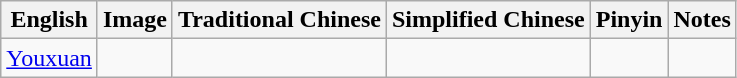<table class="wikitable">
<tr>
<th>English</th>
<th>Image</th>
<th>Traditional Chinese</th>
<th>Simplified Chinese</th>
<th>Pinyin</th>
<th>Notes</th>
</tr>
<tr>
<td><a href='#'>Youxuan</a></td>
<td></td>
<td></td>
<td></td>
<td></td>
<td></td>
</tr>
</table>
